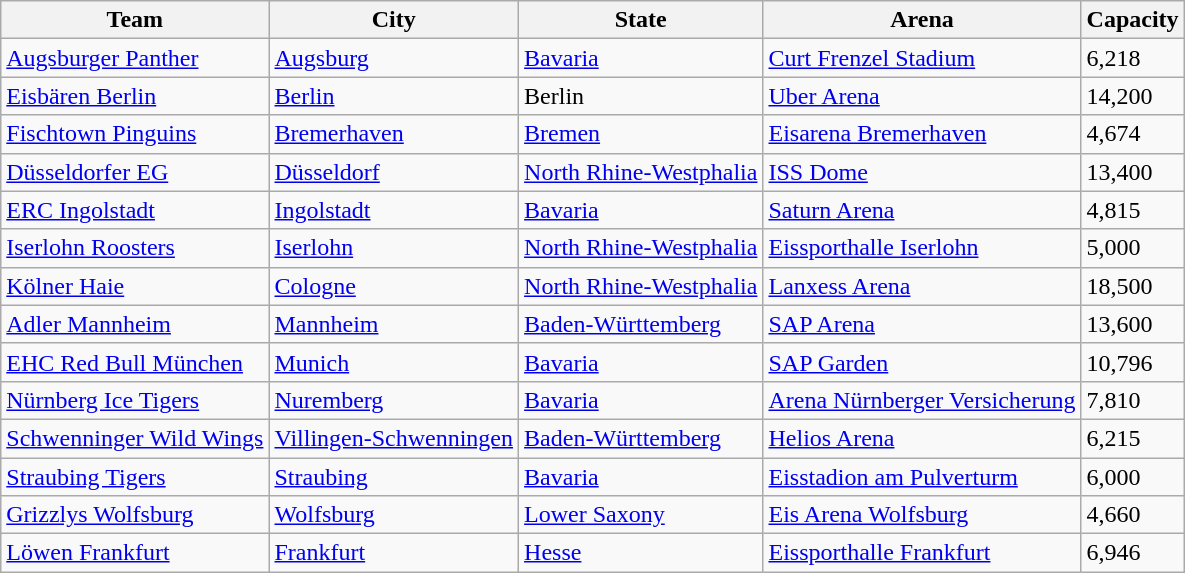<table class="wikitable sortable">
<tr>
<th>Team</th>
<th>City</th>
<th>State</th>
<th>Arena</th>
<th>Capacity</th>
</tr>
<tr>
<td><a href='#'>Augsburger Panther</a></td>
<td><a href='#'>Augsburg</a></td>
<td><a href='#'>Bavaria</a></td>
<td><a href='#'>Curt Frenzel Stadium</a></td>
<td>6,218</td>
</tr>
<tr>
<td><a href='#'>Eisbären Berlin</a></td>
<td><a href='#'>Berlin</a></td>
<td>Berlin</td>
<td><a href='#'>Uber Arena</a></td>
<td>14,200</td>
</tr>
<tr>
<td><a href='#'>Fischtown Pinguins</a></td>
<td><a href='#'>Bremerhaven</a></td>
<td><a href='#'>Bremen</a></td>
<td><a href='#'>Eisarena Bremerhaven</a></td>
<td>4,674</td>
</tr>
<tr>
<td><a href='#'>Düsseldorfer EG</a></td>
<td><a href='#'>Düsseldorf</a></td>
<td><a href='#'>North Rhine-Westphalia</a></td>
<td><a href='#'>ISS Dome</a></td>
<td>13,400</td>
</tr>
<tr>
<td><a href='#'>ERC Ingolstadt</a></td>
<td><a href='#'>Ingolstadt</a></td>
<td><a href='#'>Bavaria</a></td>
<td><a href='#'>Saturn Arena</a></td>
<td>4,815</td>
</tr>
<tr>
<td><a href='#'>Iserlohn Roosters</a></td>
<td><a href='#'>Iserlohn</a></td>
<td><a href='#'>North Rhine-Westphalia</a></td>
<td><a href='#'>Eissporthalle Iserlohn</a></td>
<td>5,000</td>
</tr>
<tr>
<td><a href='#'>Kölner Haie</a></td>
<td><a href='#'>Cologne</a></td>
<td><a href='#'>North Rhine-Westphalia</a></td>
<td><a href='#'>Lanxess Arena</a></td>
<td>18,500</td>
</tr>
<tr>
<td><a href='#'>Adler Mannheim</a></td>
<td><a href='#'>Mannheim</a></td>
<td><a href='#'>Baden-Württemberg</a></td>
<td><a href='#'>SAP Arena</a></td>
<td>13,600</td>
</tr>
<tr>
<td><a href='#'>EHC Red Bull München</a></td>
<td><a href='#'>Munich</a></td>
<td><a href='#'>Bavaria</a></td>
<td><a href='#'>SAP Garden</a></td>
<td>10,796</td>
</tr>
<tr>
<td><a href='#'>Nürnberg Ice Tigers</a></td>
<td><a href='#'>Nuremberg</a></td>
<td><a href='#'>Bavaria</a></td>
<td><a href='#'>Arena Nürnberger Versicherung</a></td>
<td>7,810</td>
</tr>
<tr>
<td><a href='#'>Schwenninger Wild Wings</a></td>
<td><a href='#'>Villingen-Schwenningen</a></td>
<td><a href='#'>Baden-Württemberg</a></td>
<td><a href='#'>Helios Arena</a></td>
<td>6,215</td>
</tr>
<tr>
<td><a href='#'>Straubing Tigers</a></td>
<td><a href='#'>Straubing</a></td>
<td><a href='#'>Bavaria</a></td>
<td><a href='#'>Eisstadion am Pulverturm</a></td>
<td>6,000</td>
</tr>
<tr>
<td><a href='#'>Grizzlys Wolfsburg</a></td>
<td><a href='#'>Wolfsburg</a></td>
<td><a href='#'>Lower Saxony</a></td>
<td><a href='#'>Eis Arena Wolfsburg</a></td>
<td>4,660</td>
</tr>
<tr>
<td><a href='#'>Löwen Frankfurt</a></td>
<td><a href='#'>Frankfurt</a></td>
<td><a href='#'>Hesse</a></td>
<td><a href='#'>Eissporthalle Frankfurt</a></td>
<td>6,946</td>
</tr>
</table>
